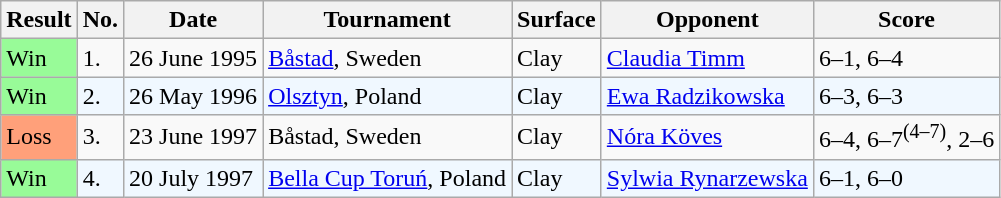<table class="sortable wikitable">
<tr>
<th>Result</th>
<th>No.</th>
<th>Date</th>
<th>Tournament</th>
<th>Surface</th>
<th>Opponent</th>
<th class="unsortable">Score</th>
</tr>
<tr>
<td style="background:#98fb98;">Win</td>
<td>1.</td>
<td>26 June 1995</td>
<td><a href='#'>Båstad</a>, Sweden</td>
<td>Clay</td>
<td> <a href='#'>Claudia Timm</a></td>
<td>6–1, 6–4</td>
</tr>
<tr style="background:#f0f8ff;">
<td style="background:#98fb98;">Win</td>
<td>2.</td>
<td>26 May 1996</td>
<td><a href='#'>Olsztyn</a>, Poland</td>
<td>Clay</td>
<td> <a href='#'>Ewa Radzikowska</a></td>
<td>6–3, 6–3</td>
</tr>
<tr>
<td style="background:#ffa07a;">Loss</td>
<td>3.</td>
<td>23 June 1997</td>
<td>Båstad, Sweden</td>
<td>Clay</td>
<td> <a href='#'>Nóra Köves</a></td>
<td>6–4, 6–7<sup>(4–7)</sup>, 2–6</td>
</tr>
<tr style="background:#f0f8ff;">
<td style="background:#98fb98;">Win</td>
<td>4.</td>
<td>20 July 1997</td>
<td><a href='#'>Bella Cup Toruń</a>, Poland</td>
<td>Clay</td>
<td> <a href='#'>Sylwia Rynarzewska</a></td>
<td>6–1, 6–0</td>
</tr>
</table>
